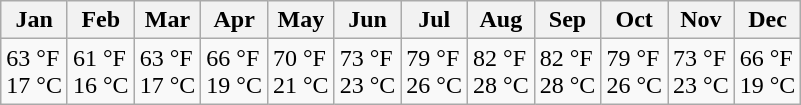<table class="wikitable">
<tr>
<th>Jan</th>
<th>Feb</th>
<th>Mar</th>
<th>Apr</th>
<th>May</th>
<th>Jun</th>
<th>Jul</th>
<th>Aug</th>
<th>Sep</th>
<th>Oct</th>
<th>Nov</th>
<th>Dec</th>
</tr>
<tr>
<td>63 °F<br>17 °C</td>
<td>61 °F<br>16 °C</td>
<td>63 °F<br>17 °C</td>
<td>66 °F<br>19 °C</td>
<td>70 °F<br>21 °C</td>
<td>73 °F<br>23 °C</td>
<td>79 °F<br>26 °C</td>
<td>82 °F<br>28 °C</td>
<td>82 °F<br>28 °C</td>
<td>79 °F<br>26 °C</td>
<td>73 °F<br>23 °C</td>
<td>66 °F<br>19 °C</td>
</tr>
</table>
